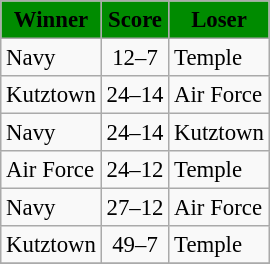<table class="wikitable" style="margin:0.5em auto; font-size:95%">
<tr bgcolor="008B00">
<td align=center><strong>Winner</strong></td>
<td align=center><strong>Score</strong></td>
<td align=center><strong>Loser</strong></td>
</tr>
<tr>
<td>Navy</td>
<td align=center>12–7</td>
<td>Temple</td>
</tr>
<tr>
<td>Kutztown</td>
<td align=center>24–14</td>
<td>Air Force</td>
</tr>
<tr>
<td>Navy</td>
<td align=center>24–14</td>
<td>Kutztown</td>
</tr>
<tr>
<td>Air Force</td>
<td align=center>24–12</td>
<td>Temple</td>
</tr>
<tr>
<td>Navy</td>
<td align=center>27–12</td>
<td>Air Force</td>
</tr>
<tr>
<td>Kutztown</td>
<td align=center>49–7</td>
<td>Temple</td>
</tr>
<tr>
</tr>
</table>
